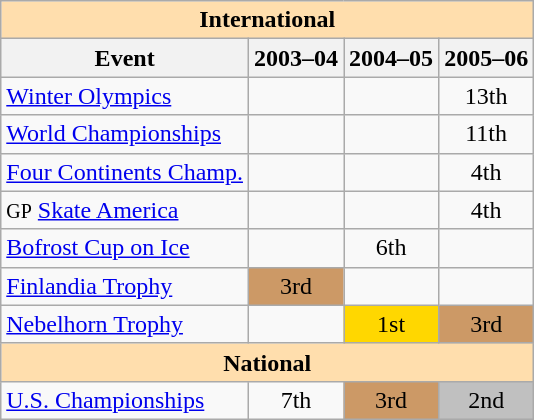<table class="wikitable" style="text-align:center">
<tr>
<th style="background-color: #ffdead; " colspan=4 align=center><strong>International</strong></th>
</tr>
<tr>
<th>Event</th>
<th>2003–04</th>
<th>2004–05</th>
<th>2005–06</th>
</tr>
<tr>
<td align=left><a href='#'>Winter Olympics</a></td>
<td></td>
<td></td>
<td>13th</td>
</tr>
<tr>
<td align=left><a href='#'>World Championships</a></td>
<td></td>
<td></td>
<td>11th</td>
</tr>
<tr>
<td align=left><a href='#'>Four Continents Champ.</a></td>
<td></td>
<td></td>
<td>4th</td>
</tr>
<tr>
<td align=left><small>GP</small> <a href='#'>Skate America</a></td>
<td></td>
<td></td>
<td>4th</td>
</tr>
<tr>
<td align=left><a href='#'>Bofrost Cup on Ice</a></td>
<td></td>
<td>6th</td>
<td></td>
</tr>
<tr>
<td align=left><a href='#'>Finlandia Trophy</a></td>
<td bgcolor=cc9966>3rd</td>
<td></td>
<td></td>
</tr>
<tr>
<td align=left><a href='#'>Nebelhorn Trophy</a></td>
<td></td>
<td bgcolor=gold>1st</td>
<td bgcolor=cc9966>3rd</td>
</tr>
<tr>
<th style="background-color: #ffdead; " colspan=4 align=center><strong>National</strong></th>
</tr>
<tr>
<td align=left><a href='#'>U.S. Championships</a></td>
<td>7th</td>
<td bgcolor=cc9966>3rd</td>
<td bgcolor=silver>2nd</td>
</tr>
</table>
